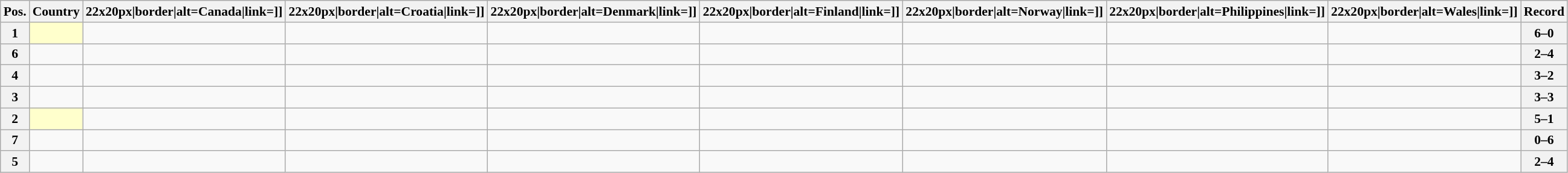<table class="wikitable sortable nowrap" style="text-align:center; font-size:0.9em;">
<tr>
<th>Pos.</th>
<th>Country</th>
<th [[Image:>22x20px|border|alt=Canada|link=]]</th>
<th [[Image:>22x20px|border|alt=Croatia|link=]]</th>
<th [[Image:>22x20px|border|alt=Denmark|link=]]</th>
<th [[Image:>22x20px|border|alt=Finland|link=]]</th>
<th [[Image:>22x20px|border|alt=Norway|link=]]</th>
<th [[Image:>22x20px|border|alt=Philippines|link=]]</th>
<th [[Image:>22x20px|border|alt=Wales|link=]]</th>
<th>Record</th>
</tr>
<tr>
<th>1</th>
<td style="text-align:left; background:#ffffcc;"></td>
<td></td>
<td></td>
<td></td>
<td></td>
<td></td>
<td></td>
<td></td>
<th>6–0</th>
</tr>
<tr>
<th>6</th>
<td style="text-align:left;"></td>
<td></td>
<td></td>
<td></td>
<td></td>
<td></td>
<td></td>
<td></td>
<th>2–4</th>
</tr>
<tr>
<th>4</th>
<td style="text-align:left;"></td>
<td></td>
<td></td>
<td></td>
<td></td>
<td></td>
<td></td>
<td></td>
<th>3–2</th>
</tr>
<tr>
<th>3</th>
<td style="text-align:left;"></td>
<td></td>
<td></td>
<td></td>
<td></td>
<td></td>
<td></td>
<td></td>
<th>3–3</th>
</tr>
<tr>
<th>2</th>
<td style="text-align:left; background:#ffffcc;"></td>
<td></td>
<td></td>
<td></td>
<td></td>
<td></td>
<td></td>
<td></td>
<th>5–1</th>
</tr>
<tr>
<th>7</th>
<td style="text-align:left;"></td>
<td></td>
<td></td>
<td></td>
<td></td>
<td></td>
<td></td>
<td></td>
<th>0–6</th>
</tr>
<tr>
<th>5</th>
<td style="text-align:left;"></td>
<td></td>
<td></td>
<td></td>
<td></td>
<td></td>
<td></td>
<td></td>
<th>2–4</th>
</tr>
</table>
